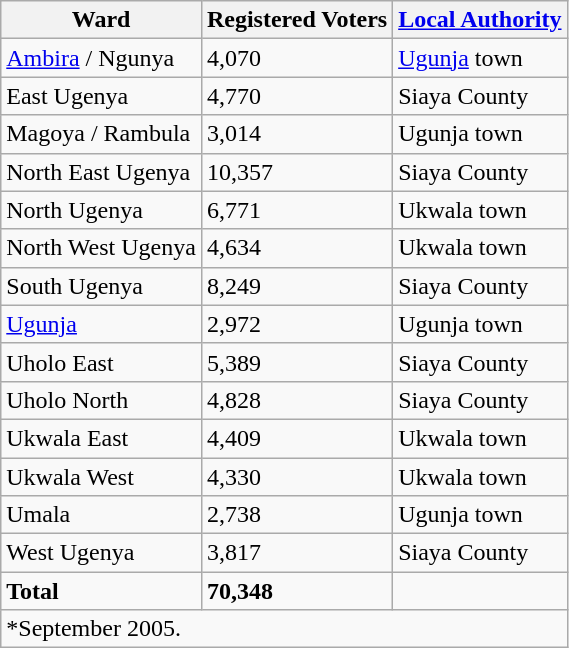<table class="wikitable">
<tr>
<th>Ward</th>
<th>Registered Voters</th>
<th><a href='#'>Local Authority</a></th>
</tr>
<tr>
<td><a href='#'>Ambira</a> / Ngunya</td>
<td>4,070</td>
<td><a href='#'>Ugunja</a> town</td>
</tr>
<tr>
<td>East Ugenya</td>
<td>4,770</td>
<td>Siaya County</td>
</tr>
<tr>
<td>Magoya / Rambula</td>
<td>3,014</td>
<td>Ugunja town</td>
</tr>
<tr>
<td>North East Ugenya</td>
<td>10,357</td>
<td>Siaya County</td>
</tr>
<tr>
<td>North Ugenya</td>
<td>6,771</td>
<td>Ukwala town</td>
</tr>
<tr>
<td>North West Ugenya</td>
<td>4,634</td>
<td>Ukwala town</td>
</tr>
<tr>
<td>South Ugenya</td>
<td>8,249</td>
<td>Siaya County</td>
</tr>
<tr>
<td><a href='#'>Ugunja</a></td>
<td>2,972</td>
<td>Ugunja town</td>
</tr>
<tr>
<td>Uholo East</td>
<td>5,389</td>
<td>Siaya County</td>
</tr>
<tr>
<td>Uholo North</td>
<td>4,828</td>
<td>Siaya County</td>
</tr>
<tr>
<td>Ukwala East</td>
<td>4,409</td>
<td>Ukwala town</td>
</tr>
<tr>
<td>Ukwala West</td>
<td>4,330</td>
<td>Ukwala town</td>
</tr>
<tr>
<td>Umala</td>
<td>2,738</td>
<td>Ugunja town</td>
</tr>
<tr>
<td>West Ugenya</td>
<td>3,817</td>
<td>Siaya County</td>
</tr>
<tr>
<td><strong>Total</strong></td>
<td><strong>70,348</strong></td>
</tr>
<tr>
<td colspan="3">*September 2005.</td>
</tr>
</table>
